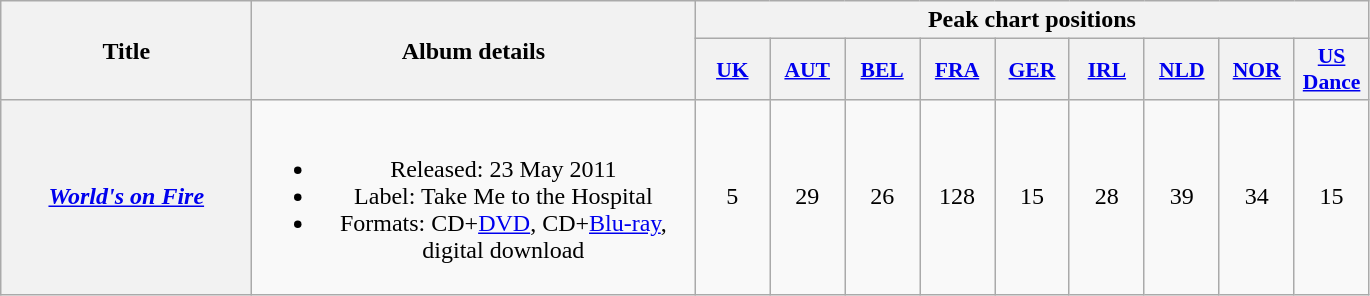<table class="wikitable plainrowheaders" style="text-align:center;">
<tr>
<th scope="col" rowspan="2" style="width:10em;">Title</th>
<th scope="col" rowspan="2" style="width:18em;">Album details</th>
<th scope="col" colspan="9">Peak chart positions</th>
</tr>
<tr>
<th scope="col" style="width:3em;font-size:90%;"><a href='#'>UK</a><br></th>
<th scope="col" style="width:3em;font-size:90%;"><a href='#'>AUT</a><br></th>
<th scope="col" style="width:3em;font-size:90%;"><a href='#'>BEL</a><br></th>
<th scope="col" style="width:3em;font-size:90%;"><a href='#'>FRA</a><br></th>
<th scope="col" style="width:3em;font-size:90%;"><a href='#'>GER</a><br></th>
<th scope="col" style="width:3em;font-size:90%;"><a href='#'>IRL</a><br></th>
<th scope="col" style="width:3em;font-size:90%;"><a href='#'>NLD</a><br></th>
<th scope="col" style="width:3em;font-size:90%;"><a href='#'>NOR</a><br></th>
<th scope="col" style="width:3em;font-size:90%;"><a href='#'>US<br>Dance</a><br></th>
</tr>
<tr>
<th scope="row"><em><a href='#'>World's on Fire</a></em></th>
<td><br><ul><li>Released: 23 May 2011</li><li>Label: Take Me to the Hospital</li><li>Formats: CD+<a href='#'>DVD</a>, CD+<a href='#'>Blu-ray</a>, digital download</li></ul></td>
<td>5</td>
<td>29</td>
<td>26</td>
<td>128</td>
<td>15</td>
<td>28</td>
<td>39</td>
<td>34</td>
<td>15</td>
</tr>
</table>
